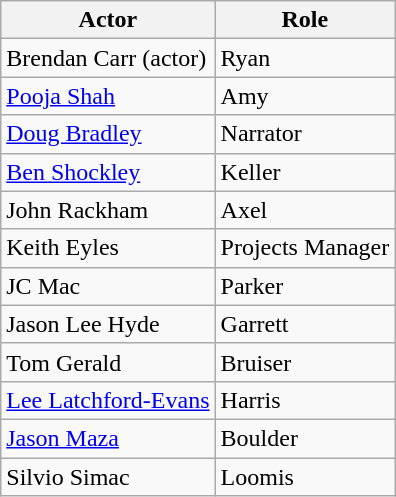<table class="wikitable">
<tr>
<th>Actor</th>
<th>Role</th>
</tr>
<tr>
<td>Brendan Carr (actor)</td>
<td>Ryan</td>
</tr>
<tr>
<td><a href='#'>Pooja Shah</a></td>
<td>Amy</td>
</tr>
<tr>
<td><a href='#'>Doug Bradley</a></td>
<td>Narrator</td>
</tr>
<tr>
<td><a href='#'>Ben Shockley</a></td>
<td>Keller</td>
</tr>
<tr>
<td>John Rackham</td>
<td>Axel</td>
</tr>
<tr>
<td>Keith Eyles</td>
<td>Projects Manager</td>
</tr>
<tr>
<td>JC Mac</td>
<td>Parker</td>
</tr>
<tr>
<td>Jason Lee Hyde</td>
<td>Garrett</td>
</tr>
<tr>
<td>Tom Gerald</td>
<td>Bruiser</td>
</tr>
<tr>
<td><a href='#'>Lee Latchford-Evans</a></td>
<td>Harris</td>
</tr>
<tr>
<td><a href='#'>Jason Maza</a></td>
<td>Boulder</td>
</tr>
<tr>
<td>Silvio Simac</td>
<td>Loomis</td>
</tr>
</table>
